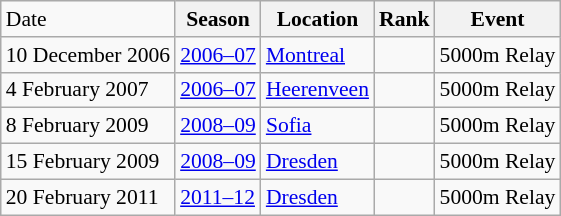<table class="wikitable sortable" style="font-size:90%" style="text-align:center">
<tr>
<td>Date</td>
<th>Season</th>
<th>Location</th>
<th>Rank</th>
<th>Event</th>
</tr>
<tr>
<td>10 December 2006</td>
<td><a href='#'>2006–07</a></td>
<td><a href='#'>Montreal</a></td>
<td></td>
<td>5000m Relay</td>
</tr>
<tr>
<td>4 February 2007</td>
<td><a href='#'>2006–07</a></td>
<td><a href='#'>Heerenveen</a></td>
<td></td>
<td>5000m Relay</td>
</tr>
<tr>
<td>8 February 2009</td>
<td><a href='#'>2008–09</a></td>
<td><a href='#'>Sofia</a></td>
<td></td>
<td>5000m Relay</td>
</tr>
<tr>
<td>15 February 2009</td>
<td><a href='#'>2008–09</a></td>
<td><a href='#'>Dresden</a></td>
<td></td>
<td>5000m Relay</td>
</tr>
<tr>
<td>20 February 2011</td>
<td><a href='#'>2011–12</a></td>
<td><a href='#'>Dresden</a></td>
<td></td>
<td>5000m Relay</td>
</tr>
</table>
